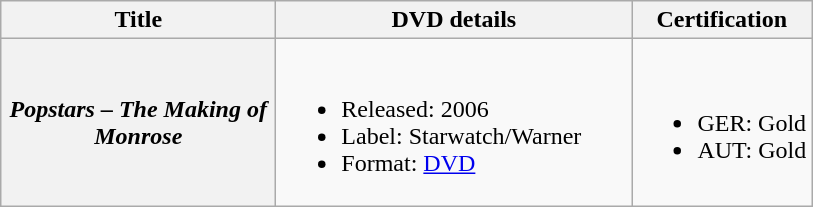<table class="wikitable plainrowheaders">
<tr>
<th style="width:11em;">Title</th>
<th style="width:230px;">DVD details</th>
<th>Certification</th>
</tr>
<tr>
<th scope="row"><em>Popstars – The Making of Monrose</em></th>
<td><br><ul><li>Released: 2006</li><li>Label: Starwatch/Warner</li><li>Format: <a href='#'>DVD</a></li></ul></td>
<td><br><ul><li>GER: Gold</li><li>AUT: Gold</li></ul></td>
</tr>
</table>
